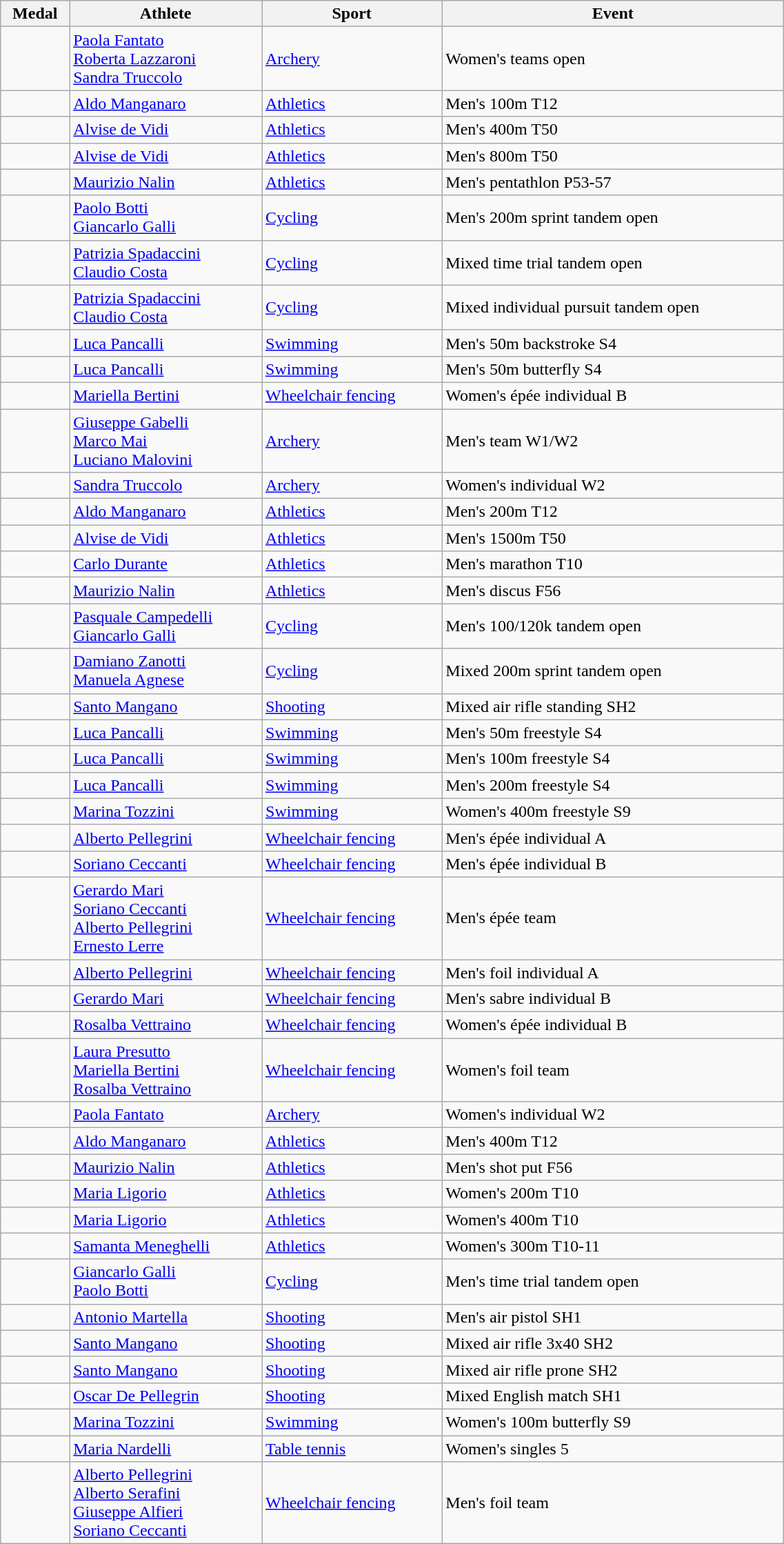<table class="wikitable" width=60% style="font-size:100%; text-align:left;">
<tr>
<th>Medal</th>
<th>Athlete</th>
<th>Sport</th>
<th>Event</th>
</tr>
<tr>
<td></td>
<td><a href='#'>Paola Fantato</a><br> <a href='#'>Roberta Lazzaroni</a><br> <a href='#'>Sandra Truccolo</a></td>
<td><a href='#'>Archery</a></td>
<td>Women's teams open</td>
</tr>
<tr>
<td></td>
<td><a href='#'>Aldo Manganaro</a></td>
<td><a href='#'>Athletics</a></td>
<td>Men's 100m T12</td>
</tr>
<tr>
<td></td>
<td><a href='#'>Alvise de Vidi</a></td>
<td><a href='#'>Athletics</a></td>
<td>Men's 400m T50</td>
</tr>
<tr>
<td></td>
<td><a href='#'>Alvise de Vidi</a></td>
<td><a href='#'>Athletics</a></td>
<td>Men's 800m T50</td>
</tr>
<tr>
<td></td>
<td><a href='#'>Maurizio Nalin</a></td>
<td><a href='#'>Athletics</a></td>
<td>Men's pentathlon P53-57</td>
</tr>
<tr>
<td></td>
<td><a href='#'>Paolo Botti</a><br> <a href='#'>Giancarlo Galli</a></td>
<td><a href='#'>Cycling</a></td>
<td>Men's 200m sprint tandem open</td>
</tr>
<tr>
<td></td>
<td><a href='#'>Patrizia Spadaccini</a><br> <a href='#'>Claudio Costa</a></td>
<td><a href='#'>Cycling</a></td>
<td>Mixed time trial tandem open</td>
</tr>
<tr>
<td></td>
<td><a href='#'>Patrizia Spadaccini</a><br> <a href='#'>Claudio Costa</a></td>
<td><a href='#'>Cycling</a></td>
<td>Mixed individual pursuit tandem open</td>
</tr>
<tr>
<td></td>
<td><a href='#'>Luca Pancalli</a></td>
<td><a href='#'>Swimming</a></td>
<td>Men's 50m backstroke S4</td>
</tr>
<tr>
<td></td>
<td><a href='#'>Luca Pancalli</a></td>
<td><a href='#'>Swimming</a></td>
<td>Men's 50m butterfly S4</td>
</tr>
<tr>
<td></td>
<td><a href='#'>Mariella Bertini</a></td>
<td><a href='#'>Wheelchair fencing</a></td>
<td>Women's épée individual B</td>
</tr>
<tr>
<td></td>
<td><a href='#'>Giuseppe Gabelli</a><br> <a href='#'>Marco Mai</a><br> <a href='#'>Luciano Malovini</a></td>
<td><a href='#'>Archery</a></td>
<td>Men's team W1/W2</td>
</tr>
<tr>
<td></td>
<td><a href='#'>Sandra Truccolo</a></td>
<td><a href='#'>Archery</a></td>
<td>Women's individual W2</td>
</tr>
<tr>
<td></td>
<td><a href='#'>Aldo Manganaro</a></td>
<td><a href='#'>Athletics</a></td>
<td>Men's 200m T12</td>
</tr>
<tr>
<td></td>
<td><a href='#'>Alvise de Vidi</a></td>
<td><a href='#'>Athletics</a></td>
<td>Men's 1500m T50</td>
</tr>
<tr>
<td></td>
<td><a href='#'>Carlo Durante</a></td>
<td><a href='#'>Athletics</a></td>
<td>Men's marathon T10</td>
</tr>
<tr>
<td></td>
<td><a href='#'>Maurizio Nalin</a></td>
<td><a href='#'>Athletics</a></td>
<td>Men's discus F56</td>
</tr>
<tr>
<td></td>
<td><a href='#'>Pasquale Campedelli</a><br> <a href='#'>Giancarlo Galli</a></td>
<td><a href='#'>Cycling</a></td>
<td>Men's 100/120k tandem open</td>
</tr>
<tr>
<td></td>
<td><a href='#'>Damiano Zanotti</a><br> <a href='#'>Manuela Agnese</a></td>
<td><a href='#'>Cycling</a></td>
<td>Mixed 200m sprint tandem open</td>
</tr>
<tr>
<td></td>
<td><a href='#'>Santo Mangano</a></td>
<td><a href='#'>Shooting</a></td>
<td>Mixed air rifle standing SH2</td>
</tr>
<tr>
<td></td>
<td><a href='#'>Luca Pancalli</a></td>
<td><a href='#'>Swimming</a></td>
<td>Men's 50m freestyle S4</td>
</tr>
<tr>
<td></td>
<td><a href='#'>Luca Pancalli</a></td>
<td><a href='#'>Swimming</a></td>
<td>Men's 100m freestyle S4</td>
</tr>
<tr>
<td></td>
<td><a href='#'>Luca Pancalli</a></td>
<td><a href='#'>Swimming</a></td>
<td>Men's 200m freestyle S4</td>
</tr>
<tr>
<td></td>
<td><a href='#'>Marina Tozzini</a></td>
<td><a href='#'>Swimming</a></td>
<td>Women's 400m freestyle S9</td>
</tr>
<tr>
<td></td>
<td><a href='#'>Alberto Pellegrini</a></td>
<td><a href='#'>Wheelchair fencing</a></td>
<td>Men's épée individual A</td>
</tr>
<tr>
<td></td>
<td><a href='#'>Soriano Ceccanti</a></td>
<td><a href='#'>Wheelchair fencing</a></td>
<td>Men's épée individual B</td>
</tr>
<tr>
<td></td>
<td><a href='#'>Gerardo Mari</a><br> <a href='#'>Soriano Ceccanti</a><br> <a href='#'>Alberto Pellegrini</a><br> <a href='#'>Ernesto Lerre</a></td>
<td><a href='#'>Wheelchair fencing</a></td>
<td>Men's épée team</td>
</tr>
<tr>
<td></td>
<td><a href='#'>Alberto Pellegrini</a></td>
<td><a href='#'>Wheelchair fencing</a></td>
<td>Men's foil individual A</td>
</tr>
<tr>
<td></td>
<td><a href='#'>Gerardo Mari</a></td>
<td><a href='#'>Wheelchair fencing</a></td>
<td>Men's sabre individual B</td>
</tr>
<tr>
<td></td>
<td><a href='#'>Rosalba Vettraino</a></td>
<td><a href='#'>Wheelchair fencing</a></td>
<td>Women's épée individual B</td>
</tr>
<tr>
<td></td>
<td><a href='#'>Laura Presutto</a><br> <a href='#'>Mariella Bertini</a><br> <a href='#'>Rosalba Vettraino</a></td>
<td><a href='#'>Wheelchair fencing</a></td>
<td>Women's foil team</td>
</tr>
<tr>
<td></td>
<td><a href='#'>Paola Fantato</a></td>
<td><a href='#'>Archery</a></td>
<td>Women's individual W2</td>
</tr>
<tr>
<td></td>
<td><a href='#'>Aldo Manganaro</a></td>
<td><a href='#'>Athletics</a></td>
<td>Men's 400m T12</td>
</tr>
<tr>
<td></td>
<td><a href='#'>Maurizio Nalin</a></td>
<td><a href='#'>Athletics</a></td>
<td>Men's shot put F56</td>
</tr>
<tr>
<td></td>
<td><a href='#'>Maria Ligorio</a></td>
<td><a href='#'>Athletics</a></td>
<td>Women's 200m T10</td>
</tr>
<tr>
<td></td>
<td><a href='#'>Maria Ligorio</a></td>
<td><a href='#'>Athletics</a></td>
<td>Women's 400m T10</td>
</tr>
<tr>
<td></td>
<td><a href='#'>Samanta Meneghelli</a></td>
<td><a href='#'>Athletics</a></td>
<td>Women's 300m T10-11</td>
</tr>
<tr>
<td></td>
<td><a href='#'>Giancarlo Galli</a><br> <a href='#'>Paolo Botti</a></td>
<td><a href='#'>Cycling</a></td>
<td>Men's time trial tandem open</td>
</tr>
<tr>
<td></td>
<td><a href='#'>Antonio Martella</a></td>
<td><a href='#'>Shooting</a></td>
<td>Men's air pistol SH1</td>
</tr>
<tr>
<td></td>
<td><a href='#'>Santo Mangano</a></td>
<td><a href='#'>Shooting</a></td>
<td>Mixed air rifle 3x40 SH2</td>
</tr>
<tr>
<td></td>
<td><a href='#'>Santo Mangano</a></td>
<td><a href='#'>Shooting</a></td>
<td>Mixed air rifle prone SH2</td>
</tr>
<tr>
<td></td>
<td><a href='#'>Oscar De Pellegrin</a></td>
<td><a href='#'>Shooting</a></td>
<td>Mixed English match SH1</td>
</tr>
<tr>
<td></td>
<td><a href='#'>Marina Tozzini</a></td>
<td><a href='#'>Swimming</a></td>
<td>Women's 100m butterfly S9</td>
</tr>
<tr>
<td></td>
<td><a href='#'>Maria Nardelli</a></td>
<td><a href='#'>Table tennis</a></td>
<td>Women's singles 5</td>
</tr>
<tr>
<td></td>
<td><a href='#'>Alberto Pellegrini</a><br> <a href='#'>Alberto Serafini</a><br> <a href='#'>Giuseppe Alfieri</a><br> <a href='#'>Soriano Ceccanti</a></td>
<td><a href='#'>Wheelchair fencing</a></td>
<td>Men's foil team</td>
</tr>
</table>
